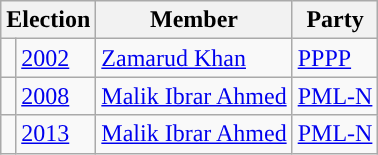<table class="wikitable">
<tr>
<th colspan="2">Election</th>
<th>Member</th>
<th>Party</th>
</tr>
<tr>
<td style="background-color: "></td>
<td><a href='#'>2002</a></td>
<td><a href='#'>Zamarud Khan</a></td>
<td><a href='#'>PPPP</a></td>
</tr>
<tr>
<td style="background-color: "></td>
<td><a href='#'>2008</a></td>
<td><a href='#'>Malik Ibrar Ahmed</a></td>
<td><a href='#'>PML-N</a></td>
</tr>
<tr>
<td style="background-color: "></td>
<td><a href='#'>2013</a></td>
<td><a href='#'>Malik Ibrar Ahmed</a></td>
<td><a href='#'>PML-N</a></td>
</tr>
</table>
